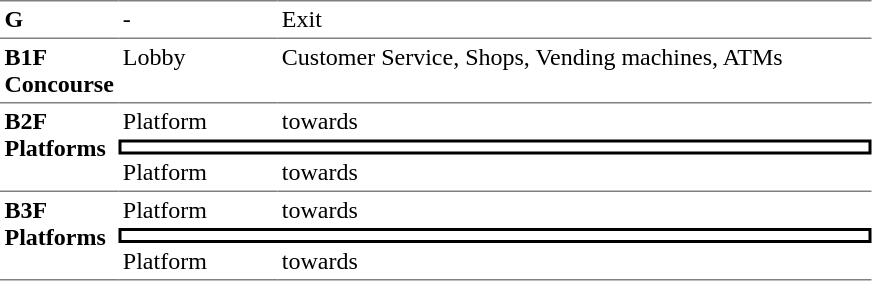<table table border=0 cellspacing=0 cellpadding=3>
<tr>
<td style="border-top:solid 1px gray;" width=50 valign=top><strong>G</strong></td>
<td style="border-top:solid 1px gray;" width=100 valign=top>-</td>
<td style="border-top:solid 1px gray;" width=390 valign=top>Exit</td>
</tr>
<tr>
<td style="border-bottom:solid 1px gray; border-top:solid 1px gray;" valign=top width=50><strong>B1F<br>Concourse</strong></td>
<td style="border-bottom:solid 1px gray; border-top:solid 1px gray;" valign=top width=100>Lobby</td>
<td style="border-bottom:solid 1px gray; border-top:solid 1px gray;" valign=top width=390>Customer Service, Shops, Vending machines, ATMs</td>
</tr>
<tr>
<td style="border-bottom:solid 1px gray;" rowspan="3" valign=top><strong>B2F<br>Platforms</strong></td>
<td>Platform</td>
<td>  towards  </td>
</tr>
<tr>
<td style="border-right:solid 2px black;border-left:solid 2px black;border-top:solid 2px black;border-bottom:solid 2px black;text-align:center;" colspan=2></td>
</tr>
<tr>
<td style="border-bottom:solid 1px gray;">Platform</td>
<td style="border-bottom:solid 1px gray;">  towards   </td>
</tr>
<tr>
<td style="border-bottom:solid 1px gray;" rowspan="3" valign=top><strong>B3F<br>Platforms</strong></td>
<td>Platform</td>
<td>  towards  </td>
</tr>
<tr>
<td style="border-right:solid 2px black;border-left:solid 2px black;border-top:solid 2px black;border-bottom:solid 2px black;text-align:center;" colspan=2></td>
</tr>
<tr>
<td style="border-bottom:solid 1px gray;">Platform</td>
<td style="border-bottom:solid 1px gray;">  towards   </td>
</tr>
</table>
